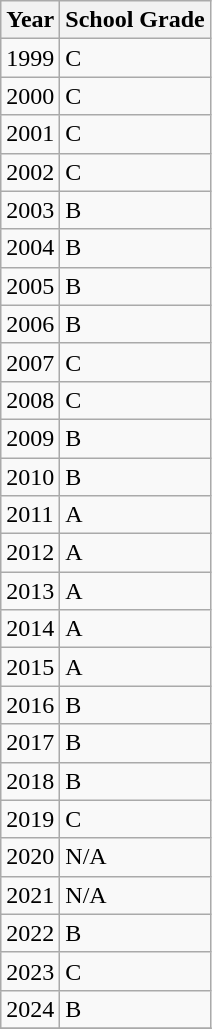<table class="wikitable">
<tr>
<th>Year</th>
<th>School Grade</th>
</tr>
<tr>
<td>1999</td>
<td>C</td>
</tr>
<tr>
<td>2000</td>
<td>C</td>
</tr>
<tr>
<td>2001</td>
<td>C</td>
</tr>
<tr>
<td>2002</td>
<td>C</td>
</tr>
<tr>
<td>2003</td>
<td>B</td>
</tr>
<tr>
<td>2004</td>
<td>B</td>
</tr>
<tr>
<td>2005</td>
<td>B</td>
</tr>
<tr>
<td>2006</td>
<td>B</td>
</tr>
<tr>
<td>2007</td>
<td>C</td>
</tr>
<tr>
<td>2008</td>
<td>C</td>
</tr>
<tr>
<td>2009</td>
<td>B</td>
</tr>
<tr>
<td>2010</td>
<td>B</td>
</tr>
<tr>
<td>2011</td>
<td>A</td>
</tr>
<tr>
<td>2012</td>
<td>A</td>
</tr>
<tr>
<td>2013</td>
<td>A</td>
</tr>
<tr>
<td>2014</td>
<td>A</td>
</tr>
<tr>
<td>2015</td>
<td>A</td>
</tr>
<tr>
<td>2016</td>
<td>B</td>
</tr>
<tr>
<td>2017</td>
<td>B</td>
</tr>
<tr>
<td>2018</td>
<td>B</td>
</tr>
<tr>
<td>2019</td>
<td>C</td>
</tr>
<tr>
<td>2020</td>
<td>N/A</td>
</tr>
<tr>
<td>2021</td>
<td>N/A</td>
</tr>
<tr>
<td>2022</td>
<td>B</td>
</tr>
<tr>
<td>2023</td>
<td>C</td>
</tr>
<tr>
<td>2024</td>
<td>B</td>
</tr>
<tr>
</tr>
</table>
